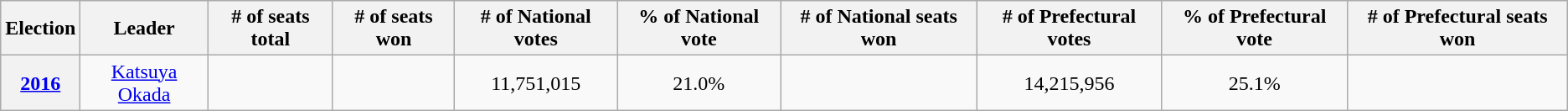<table class="wikitable sortable">
<tr>
<th>Election</th>
<th>Leader</th>
<th># of seats total</th>
<th># of seats won</th>
<th># of National votes</th>
<th>% of National vote</th>
<th># of National seats won</th>
<th># of Prefectural votes</th>
<th>% of Prefectural vote</th>
<th># of Prefectural seats won</th>
</tr>
<tr style="text-align:center;">
<th><a href='#'>2016</a></th>
<td><a href='#'>Katsuya Okada</a></td>
<td></td>
<td></td>
<td>11,751,015</td>
<td>21.0%</td>
<td></td>
<td>14,215,956</td>
<td>25.1%</td>
<td></td>
</tr>
</table>
